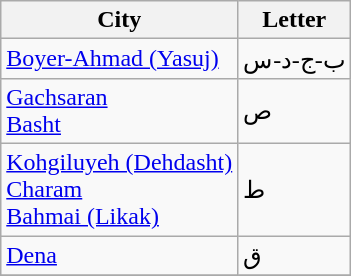<table class="wikitable" border="1">
<tr>
<th>City</th>
<th>Letter</th>
</tr>
<tr>
<td><a href='#'>Boyer-Ahmad (Yasuj)</a></td>
<td>ب-ج-د-س</td>
</tr>
<tr>
<td><a href='#'>Gachsaran</a><br><a href='#'>Basht</a></td>
<td>ص</td>
</tr>
<tr>
<td><a href='#'>Kohgiluyeh (Dehdasht)</a><br><a href='#'>Charam</a><br><a href='#'>Bahmai (Likak)</a></td>
<td>ط</td>
</tr>
<tr>
<td><a href='#'>Dena</a></td>
<td>ق</td>
</tr>
<tr>
</tr>
</table>
